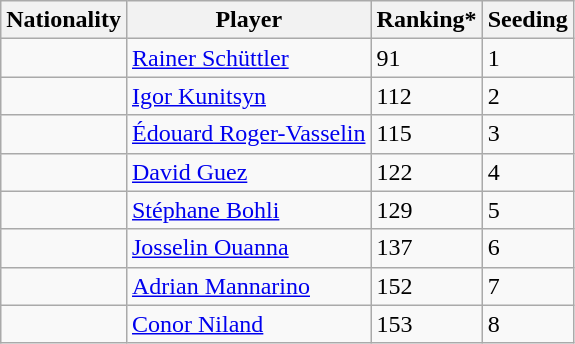<table class="wikitable" border="1">
<tr>
<th>Nationality</th>
<th>Player</th>
<th>Ranking*</th>
<th>Seeding</th>
</tr>
<tr>
<td></td>
<td><a href='#'>Rainer Schüttler</a></td>
<td>91</td>
<td>1</td>
</tr>
<tr>
<td></td>
<td><a href='#'>Igor Kunitsyn</a></td>
<td>112</td>
<td>2</td>
</tr>
<tr>
<td></td>
<td><a href='#'>Édouard Roger-Vasselin</a></td>
<td>115</td>
<td>3</td>
</tr>
<tr>
<td></td>
<td><a href='#'>David Guez</a></td>
<td>122</td>
<td>4</td>
</tr>
<tr>
<td></td>
<td><a href='#'>Stéphane Bohli</a></td>
<td>129</td>
<td>5</td>
</tr>
<tr>
<td></td>
<td><a href='#'>Josselin Ouanna</a></td>
<td>137</td>
<td>6</td>
</tr>
<tr>
<td></td>
<td><a href='#'>Adrian Mannarino</a></td>
<td>152</td>
<td>7</td>
</tr>
<tr>
<td></td>
<td><a href='#'>Conor Niland</a></td>
<td>153</td>
<td>8</td>
</tr>
</table>
